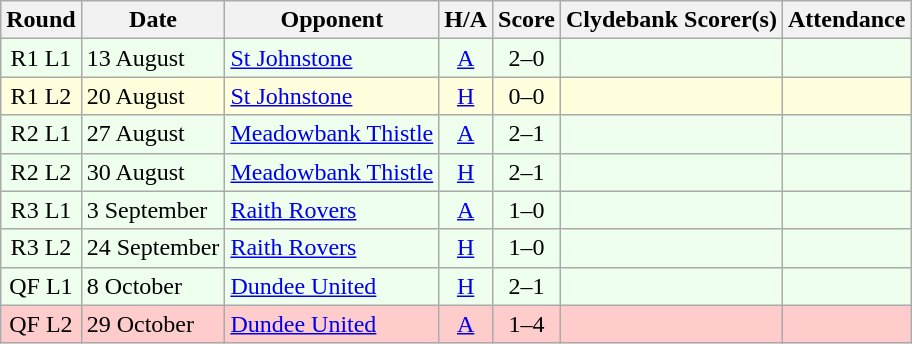<table class="wikitable" style="text-align:center">
<tr>
<th>Round</th>
<th>Date</th>
<th>Opponent</th>
<th>H/A</th>
<th>Score</th>
<th>Clydebank Scorer(s)</th>
<th>Attendance</th>
</tr>
<tr bgcolor=#EEFFEE>
<td>R1 L1</td>
<td align=left>13 August</td>
<td align=left><a href='#'>St Johnstone</a></td>
<td><a href='#'>A</a></td>
<td>2–0</td>
<td align=left></td>
<td></td>
</tr>
<tr bgcolor=#FFFFDD>
<td>R1 L2</td>
<td align=left>20 August</td>
<td align=left><a href='#'>St Johnstone</a></td>
<td><a href='#'>H</a></td>
<td>0–0</td>
<td align=left></td>
<td></td>
</tr>
<tr bgcolor=#EEFFEE>
<td>R2 L1</td>
<td align=left>27 August</td>
<td align=left><a href='#'>Meadowbank Thistle</a></td>
<td><a href='#'>A</a></td>
<td>2–1</td>
<td align=left></td>
<td></td>
</tr>
<tr bgcolor=#EEFFEE>
<td>R2 L2</td>
<td align=left>30 August</td>
<td align=left><a href='#'>Meadowbank Thistle</a></td>
<td><a href='#'>H</a></td>
<td>2–1</td>
<td align=left></td>
<td></td>
</tr>
<tr bgcolor=#EEFFEE>
<td>R3 L1</td>
<td align=left>3 September</td>
<td align=left><a href='#'>Raith Rovers</a></td>
<td><a href='#'>A</a></td>
<td>1–0</td>
<td align=left></td>
<td></td>
</tr>
<tr bgcolor=#EEFFEE>
<td>R3 L2</td>
<td align=left>24 September</td>
<td align=left><a href='#'>Raith Rovers</a></td>
<td><a href='#'>H</a></td>
<td>1–0</td>
<td align=left></td>
<td></td>
</tr>
<tr bgcolor=#EEFFEE>
<td>QF L1</td>
<td align=left>8 October</td>
<td align=left><a href='#'>Dundee United</a></td>
<td><a href='#'>H</a></td>
<td>2–1</td>
<td align=left></td>
<td></td>
</tr>
<tr bgcolor=#FFCCCC>
<td>QF L2</td>
<td align=left>29 October</td>
<td align=left><a href='#'>Dundee United</a></td>
<td><a href='#'>A</a></td>
<td>1–4</td>
<td align=left></td>
<td></td>
</tr>
</table>
